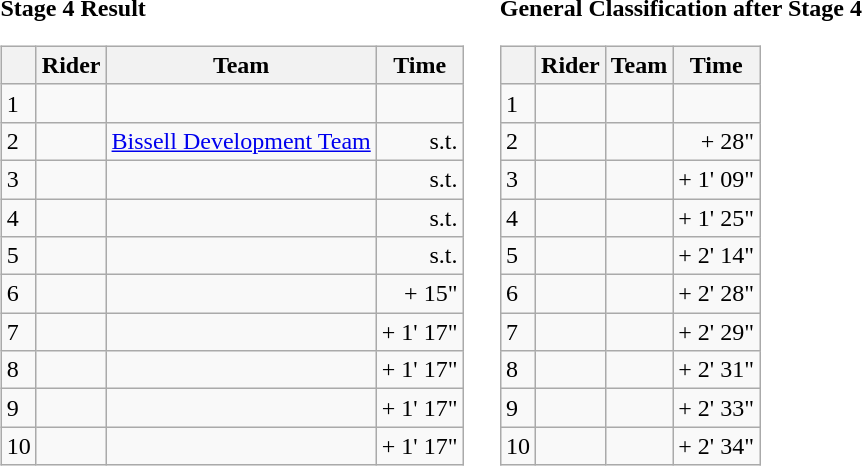<table>
<tr>
<td><strong>Stage 4 Result</strong><br><table class="wikitable">
<tr>
<th></th>
<th>Rider</th>
<th>Team</th>
<th>Time</th>
</tr>
<tr>
<td>1</td>
<td> </td>
<td></td>
<td align="right"></td>
</tr>
<tr>
<td>2</td>
<td></td>
<td><a href='#'>Bissell Development Team</a></td>
<td align="right">s.t.</td>
</tr>
<tr>
<td>3</td>
<td></td>
<td></td>
<td align="right">s.t.</td>
</tr>
<tr>
<td>4</td>
<td></td>
<td></td>
<td align="right">s.t.</td>
</tr>
<tr>
<td>5</td>
<td></td>
<td></td>
<td align="right">s.t.</td>
</tr>
<tr>
<td>6</td>
<td></td>
<td></td>
<td align="right">+ 15"</td>
</tr>
<tr>
<td>7</td>
<td> </td>
<td></td>
<td align="right">+ 1' 17"</td>
</tr>
<tr>
<td>8</td>
<td></td>
<td></td>
<td align="right">+ 1' 17"</td>
</tr>
<tr>
<td>9</td>
<td></td>
<td></td>
<td align="right">+ 1' 17"</td>
</tr>
<tr>
<td>10</td>
<td></td>
<td></td>
<td align="right">+ 1' 17"</td>
</tr>
</table>
</td>
<td></td>
<td><strong>General Classification after Stage 4</strong><br><table class="wikitable">
<tr>
<th></th>
<th>Rider</th>
<th>Team</th>
<th>Time</th>
</tr>
<tr>
<td>1</td>
<td> </td>
<td></td>
<td align="right"></td>
</tr>
<tr>
<td>2</td>
<td></td>
<td></td>
<td align="right">+ 28"</td>
</tr>
<tr>
<td>3</td>
<td></td>
<td></td>
<td align="right">+ 1' 09"</td>
</tr>
<tr>
<td>4</td>
<td> </td>
<td></td>
<td align="right">+ 1' 25"</td>
</tr>
<tr>
<td>5</td>
<td></td>
<td></td>
<td align="right">+ 2' 14"</td>
</tr>
<tr>
<td>6</td>
<td></td>
<td></td>
<td align="right">+ 2' 28"</td>
</tr>
<tr>
<td>7</td>
<td></td>
<td></td>
<td align="right">+ 2' 29"</td>
</tr>
<tr>
<td>8</td>
<td></td>
<td></td>
<td align="right">+ 2' 31"</td>
</tr>
<tr>
<td>9</td>
<td></td>
<td></td>
<td align="right">+ 2' 33"</td>
</tr>
<tr>
<td>10</td>
<td></td>
<td></td>
<td align="right">+ 2' 34"</td>
</tr>
</table>
</td>
</tr>
</table>
